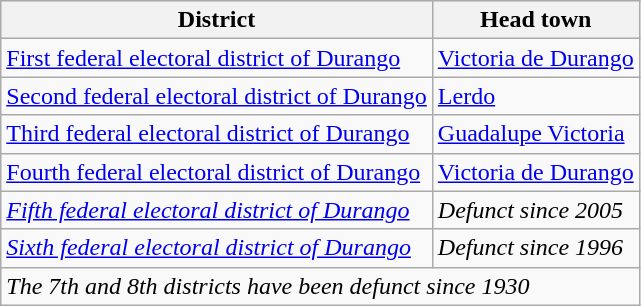<table class="wikitable" border="1">
<tr style="background:#efefef;">
<th><strong>District</strong></th>
<th><strong>Head town</strong></th>
</tr>
<tr>
<td><a href='#'>First federal electoral district of Durango</a></td>
<td><a href='#'>Victoria de Durango</a></td>
</tr>
<tr>
<td><a href='#'>Second federal electoral district of Durango</a></td>
<td><a href='#'>Lerdo</a></td>
</tr>
<tr>
<td><a href='#'>Third federal electoral district of Durango</a></td>
<td><a href='#'>Guadalupe Victoria</a></td>
</tr>
<tr>
<td><a href='#'>Fourth federal electoral district of Durango</a></td>
<td><a href='#'>Victoria de Durango</a></td>
</tr>
<tr>
<td><em><a href='#'>Fifth federal electoral district of Durango</a></em></td>
<td><em>Defunct since 2005</em></td>
</tr>
<tr>
<td><em><a href='#'>Sixth federal electoral district of Durango</a></em></td>
<td><em>Defunct since 1996</em></td>
</tr>
<tr>
<td colspan=2><em>The 7th and 8th districts have been defunct since 1930</em></td>
</tr>
</table>
